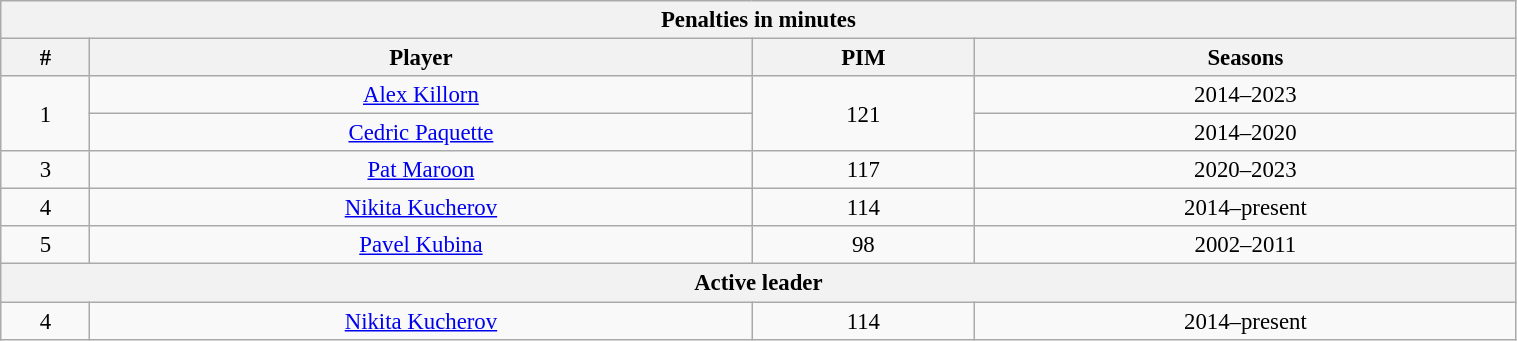<table class="wikitable" style="text-align: center; font-size: 95%" width="80%">
<tr>
<th colspan="4">Penalties in minutes</th>
</tr>
<tr>
<th>#</th>
<th>Player</th>
<th>PIM</th>
<th>Seasons</th>
</tr>
<tr>
<td rowspan="2">1</td>
<td><a href='#'>Alex Killorn</a></td>
<td rowspan="2">121</td>
<td>2014–2023</td>
</tr>
<tr>
<td><a href='#'>Cedric Paquette</a></td>
<td>2014–2020</td>
</tr>
<tr>
<td>3</td>
<td><a href='#'>Pat Maroon</a></td>
<td>117</td>
<td>2020–2023</td>
</tr>
<tr>
<td>4</td>
<td><a href='#'>Nikita Kucherov</a></td>
<td>114</td>
<td>2014–present</td>
</tr>
<tr>
<td>5</td>
<td><a href='#'>Pavel Kubina</a></td>
<td>98</td>
<td>2002–2011</td>
</tr>
<tr>
<th colspan="4">Active leader</th>
</tr>
<tr>
<td>4</td>
<td><a href='#'>Nikita Kucherov</a></td>
<td>114</td>
<td>2014–present</td>
</tr>
</table>
